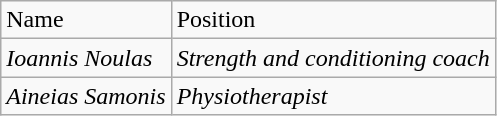<table class="wikitable">
<tr>
<td>Name</td>
<td>Position</td>
</tr>
<tr>
<td><em>Ioannis Noulas</em></td>
<td><em>Strength and conditioning coach</em></td>
</tr>
<tr>
<td><em>Aineias Samonis</em></td>
<td><em>Physiotherapist</em></td>
</tr>
</table>
